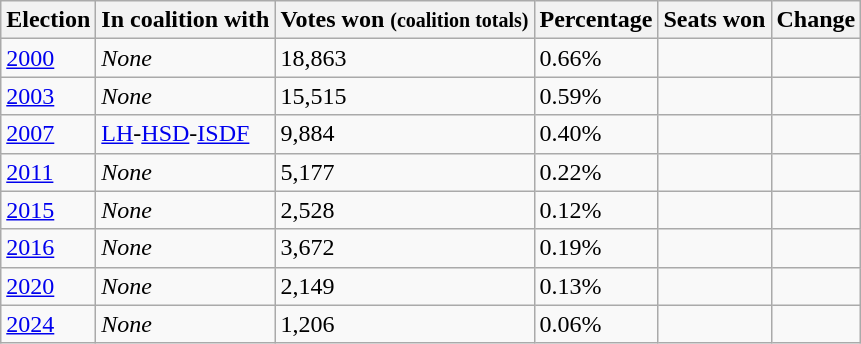<table class="wikitable">
<tr>
<th>Election</th>
<th>In coalition with</th>
<th>Votes won <small>(coalition totals)</small></th>
<th>Percentage</th>
<th>Seats won</th>
<th>Change</th>
</tr>
<tr>
<td><a href='#'>2000</a></td>
<td><em>None</em></td>
<td>18,863</td>
<td>0.66%</td>
<td></td>
<td></td>
</tr>
<tr>
<td><a href='#'>2003</a></td>
<td><em>None</em></td>
<td>15,515</td>
<td>0.59%</td>
<td></td>
<td></td>
</tr>
<tr>
<td><a href='#'>2007</a></td>
<td><a href='#'>LH</a>-<a href='#'>HSD</a>-<a href='#'>ISDF</a></td>
<td>9,884</td>
<td>0.40%</td>
<td></td>
<td></td>
</tr>
<tr>
<td><a href='#'>2011</a></td>
<td><em>None</em></td>
<td>5,177</td>
<td>0.22%</td>
<td></td>
<td></td>
</tr>
<tr>
<td><a href='#'>2015</a></td>
<td><em>None</em></td>
<td>2,528</td>
<td>0.12%</td>
<td></td>
<td></td>
</tr>
<tr>
<td><a href='#'>2016</a></td>
<td><em>None</em></td>
<td>3,672</td>
<td>0.19%</td>
<td></td>
<td></td>
</tr>
<tr>
<td><a href='#'>2020</a></td>
<td><em>None</em></td>
<td>2,149</td>
<td>0.13%</td>
<td></td>
<td></td>
</tr>
<tr>
<td><a href='#'>2024</a></td>
<td><em>None</em></td>
<td>1,206</td>
<td>0.06%</td>
<td></td>
<td></td>
</tr>
</table>
